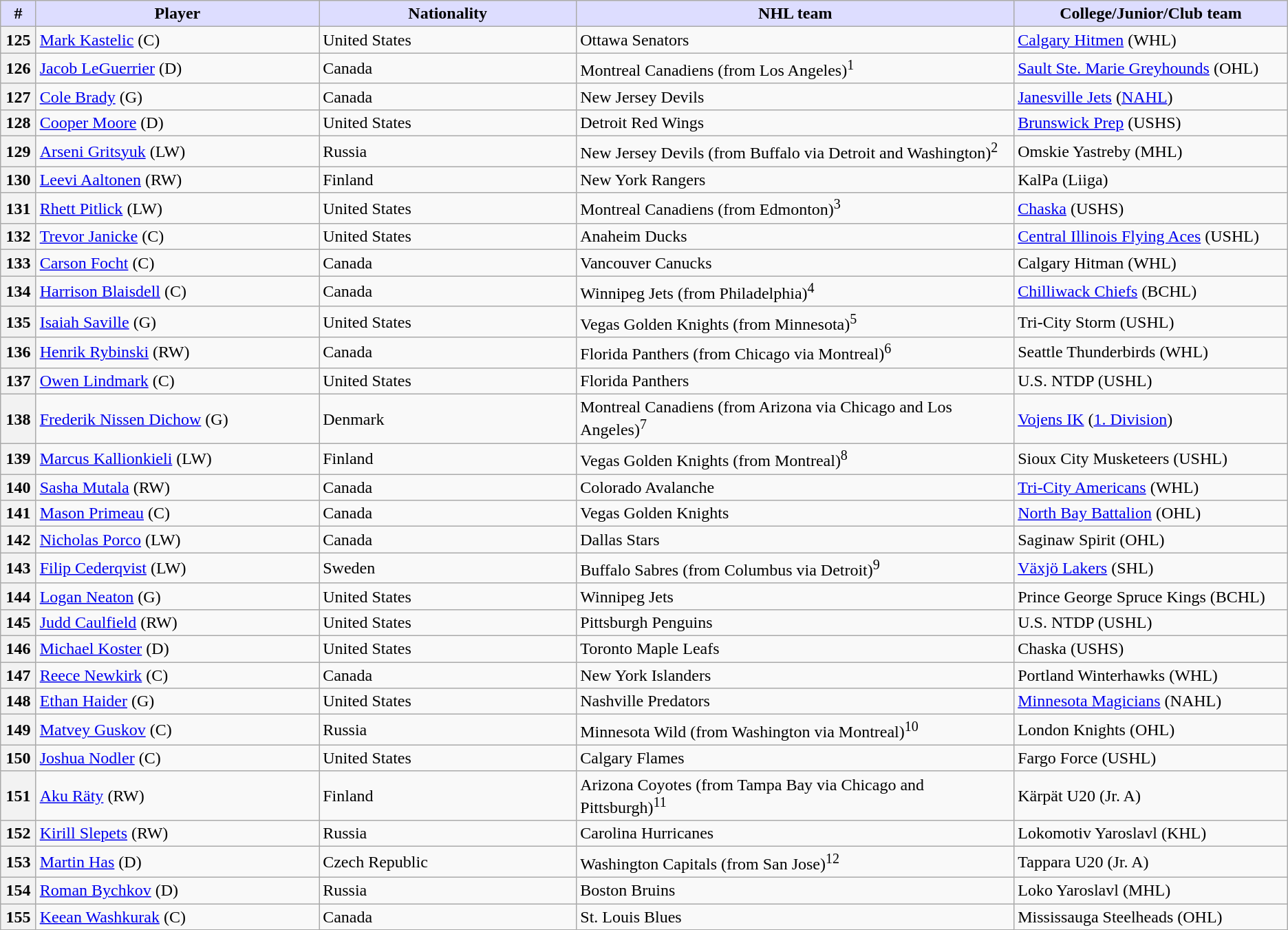<table class="wikitable">
<tr>
<th style="background:#ddf; width:2.75%;">#</th>
<th style="background:#ddf; width:22.0%;">Player</th>
<th style="background:#ddf; width:20.0%;">Nationality</th>
<th style="background:#ddf; width:34.0%;">NHL team</th>
<th style="background:#ddf; width:100.0%;">College/Junior/Club team</th>
</tr>
<tr>
<th>125</th>
<td><a href='#'>Mark Kastelic</a> (C)</td>
<td> United States</td>
<td>Ottawa Senators</td>
<td><a href='#'>Calgary Hitmen</a> (WHL)</td>
</tr>
<tr>
<th>126</th>
<td><a href='#'>Jacob LeGuerrier</a> (D)</td>
<td> Canada</td>
<td>Montreal Canadiens (from Los Angeles)<sup>1</sup></td>
<td><a href='#'>Sault Ste. Marie Greyhounds</a> (OHL)</td>
</tr>
<tr>
<th>127</th>
<td><a href='#'>Cole Brady</a> (G)</td>
<td> Canada</td>
<td>New Jersey Devils</td>
<td><a href='#'>Janesville Jets</a> (<a href='#'>NAHL</a>)</td>
</tr>
<tr>
<th>128</th>
<td><a href='#'>Cooper Moore</a> (D)</td>
<td> United States</td>
<td>Detroit Red Wings</td>
<td><a href='#'>Brunswick Prep</a> (USHS)</td>
</tr>
<tr>
<th>129</th>
<td><a href='#'>Arseni Gritsyuk</a> (LW)</td>
<td> Russia</td>
<td>New Jersey Devils (from Buffalo via Detroit and Washington)<sup>2</sup></td>
<td>Omskie Yastreby (MHL)</td>
</tr>
<tr>
<th>130</th>
<td><a href='#'>Leevi Aaltonen</a> (RW)</td>
<td> Finland</td>
<td>New York Rangers</td>
<td>KalPa (Liiga)</td>
</tr>
<tr>
<th>131</th>
<td><a href='#'>Rhett Pitlick</a> (LW)</td>
<td> United States</td>
<td>Montreal Canadiens (from Edmonton)<sup>3</sup></td>
<td><a href='#'>Chaska</a> (USHS)</td>
</tr>
<tr>
<th>132</th>
<td><a href='#'>Trevor Janicke</a> (C)</td>
<td> United States</td>
<td>Anaheim Ducks</td>
<td><a href='#'>Central Illinois Flying Aces</a> (USHL)</td>
</tr>
<tr>
<th>133</th>
<td><a href='#'>Carson Focht</a> (C)</td>
<td> Canada</td>
<td>Vancouver Canucks</td>
<td>Calgary Hitman (WHL)</td>
</tr>
<tr>
<th>134</th>
<td><a href='#'>Harrison Blaisdell</a> (C)</td>
<td> Canada</td>
<td>Winnipeg Jets (from Philadelphia)<sup>4</sup></td>
<td><a href='#'>Chilliwack Chiefs</a> (BCHL)</td>
</tr>
<tr>
<th>135</th>
<td><a href='#'>Isaiah Saville</a> (G)</td>
<td> United States</td>
<td>Vegas Golden Knights (from Minnesota)<sup>5</sup></td>
<td>Tri-City Storm (USHL)</td>
</tr>
<tr>
<th>136</th>
<td><a href='#'>Henrik Rybinski</a> (RW)</td>
<td> Canada</td>
<td>Florida Panthers (from Chicago via Montreal)<sup>6</sup></td>
<td>Seattle Thunderbirds (WHL)</td>
</tr>
<tr>
<th>137</th>
<td><a href='#'>Owen Lindmark</a> (C)</td>
<td> United States</td>
<td>Florida Panthers</td>
<td>U.S. NTDP (USHL)</td>
</tr>
<tr>
<th>138</th>
<td><a href='#'>Frederik Nissen Dichow</a> (G)</td>
<td> Denmark</td>
<td>Montreal Canadiens (from Arizona via Chicago and Los Angeles)<sup>7</sup></td>
<td><a href='#'>Vojens IK</a> (<a href='#'>1. Division</a>)</td>
</tr>
<tr>
<th>139</th>
<td><a href='#'>Marcus Kallionkieli</a> (LW)</td>
<td> Finland</td>
<td>Vegas Golden Knights (from Montreal)<sup>8</sup></td>
<td>Sioux City Musketeers (USHL)</td>
</tr>
<tr>
<th>140</th>
<td><a href='#'>Sasha Mutala</a> (RW)</td>
<td> Canada</td>
<td>Colorado Avalanche</td>
<td><a href='#'>Tri-City Americans</a> (WHL)</td>
</tr>
<tr>
<th>141</th>
<td><a href='#'>Mason Primeau</a> (C)</td>
<td> Canada</td>
<td>Vegas Golden Knights</td>
<td><a href='#'>North Bay Battalion</a> (OHL)</td>
</tr>
<tr>
<th>142</th>
<td><a href='#'>Nicholas Porco</a> (LW)</td>
<td> Canada</td>
<td>Dallas Stars</td>
<td>Saginaw Spirit (OHL)</td>
</tr>
<tr>
<th>143</th>
<td><a href='#'>Filip Cederqvist</a> (LW)</td>
<td> Sweden</td>
<td>Buffalo Sabres (from Columbus via Detroit)<sup>9</sup></td>
<td><a href='#'>Växjö Lakers</a> (SHL)</td>
</tr>
<tr>
<th>144</th>
<td><a href='#'>Logan Neaton</a> (G)</td>
<td> United States</td>
<td>Winnipeg Jets</td>
<td>Prince George Spruce Kings (BCHL)</td>
</tr>
<tr>
<th>145</th>
<td><a href='#'>Judd Caulfield</a> (RW)</td>
<td> United States</td>
<td>Pittsburgh Penguins</td>
<td>U.S. NTDP (USHL)</td>
</tr>
<tr>
<th>146</th>
<td><a href='#'>Michael Koster</a> (D)</td>
<td> United States</td>
<td>Toronto Maple Leafs</td>
<td>Chaska (USHS)</td>
</tr>
<tr>
<th>147</th>
<td><a href='#'>Reece Newkirk</a> (C)</td>
<td> Canada</td>
<td>New York Islanders</td>
<td>Portland Winterhawks (WHL)</td>
</tr>
<tr>
<th>148</th>
<td><a href='#'>Ethan Haider</a> (G)</td>
<td> United States</td>
<td>Nashville Predators</td>
<td><a href='#'>Minnesota Magicians</a> (NAHL)</td>
</tr>
<tr>
<th>149</th>
<td><a href='#'>Matvey Guskov</a> (C)</td>
<td> Russia</td>
<td>Minnesota Wild (from Washington via Montreal)<sup>10</sup></td>
<td>London Knights (OHL)</td>
</tr>
<tr>
<th>150</th>
<td><a href='#'>Joshua Nodler</a> (C)</td>
<td> United States</td>
<td>Calgary Flames</td>
<td>Fargo Force (USHL)</td>
</tr>
<tr>
<th>151</th>
<td><a href='#'>Aku Räty</a> (RW)</td>
<td> Finland</td>
<td>Arizona Coyotes (from Tampa Bay via Chicago and Pittsburgh)<sup>11</sup></td>
<td>Kärpät U20 (Jr. A)</td>
</tr>
<tr>
<th>152</th>
<td><a href='#'>Kirill Slepets</a> (RW)</td>
<td> Russia</td>
<td>Carolina Hurricanes</td>
<td>Lokomotiv Yaroslavl (KHL)</td>
</tr>
<tr>
<th>153</th>
<td><a href='#'>Martin Has</a> (D)</td>
<td> Czech Republic</td>
<td>Washington Capitals (from San Jose)<sup>12</sup></td>
<td>Tappara U20 (Jr. A)</td>
</tr>
<tr>
<th>154</th>
<td><a href='#'>Roman Bychkov</a> (D)</td>
<td> Russia</td>
<td>Boston Bruins</td>
<td>Loko Yaroslavl (MHL)</td>
</tr>
<tr>
<th>155</th>
<td><a href='#'>Keean Washkurak</a> (C)</td>
<td> Canada</td>
<td>St. Louis Blues</td>
<td>Mississauga Steelheads (OHL)</td>
</tr>
</table>
